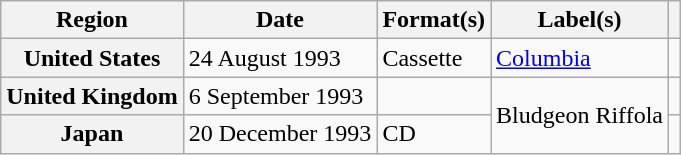<table class="wikitable plainrowheaders">
<tr>
<th scope="col">Region</th>
<th scope="col">Date</th>
<th scope="col">Format(s)</th>
<th scope="col">Label(s)</th>
<th scope="col"></th>
</tr>
<tr>
<th scope="row">United States</th>
<td>24 August 1993</td>
<td>Cassette</td>
<td><a href='#'>Columbia</a></td>
<td align="center"></td>
</tr>
<tr>
<th scope="row">United Kingdom</th>
<td>6 September 1993</td>
<td></td>
<td rowspan="2">Bludgeon Riffola</td>
<td align="center"></td>
</tr>
<tr>
<th scope="row">Japan</th>
<td>20 December 1993</td>
<td>CD</td>
<td align="center"></td>
</tr>
</table>
